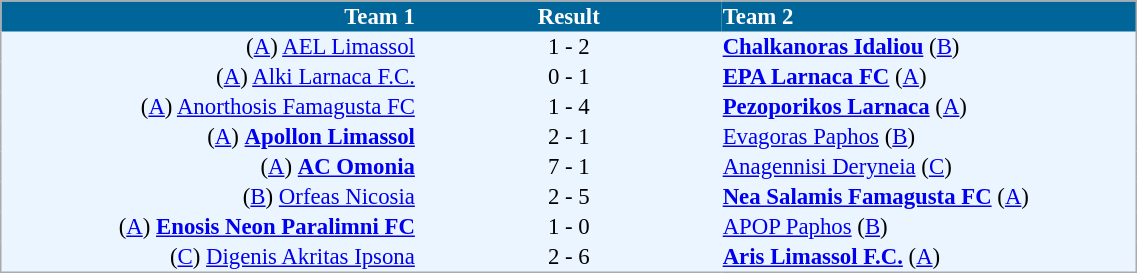<table cellspacing="0" style="background: #EBF5FF; border: 1px #aaa solid; border-collapse: collapse; font-size: 95%;" width=60%>
<tr bgcolor=#006699 style="color:white;">
<th width=30% align="right">Team 1</th>
<th width=22% align="center">Result</th>
<th width=30% align="left">Team 2</th>
</tr>
<tr>
<td align=right>(<a href='#'>A</a>) <a href='#'>AEL Limassol</a></td>
<td align=center>1 - 2</td>
<td align=left><strong><a href='#'>Chalkanoras Idaliou</a></strong> (<a href='#'>B</a>)</td>
</tr>
<tr>
<td align=right>(<a href='#'>A</a>) <a href='#'>Alki Larnaca F.C.</a></td>
<td align=center>0 - 1</td>
<td align=left><strong><a href='#'>EPA Larnaca FC</a></strong> (<a href='#'>A</a>)</td>
</tr>
<tr>
<td align=right>(<a href='#'>A</a>) <a href='#'>Anorthosis Famagusta FC</a></td>
<td align=center>1 - 4</td>
<td align=left><strong><a href='#'>Pezoporikos Larnaca</a></strong> (<a href='#'>A</a>)</td>
</tr>
<tr>
<td align=right>(<a href='#'>A</a>) <strong><a href='#'>Apollon Limassol</a></strong></td>
<td align=center>2 - 1</td>
<td align=left><a href='#'>Evagoras Paphos</a> (<a href='#'>B</a>)</td>
</tr>
<tr>
<td align=right>(<a href='#'>A</a>) <strong><a href='#'>AC Omonia</a></strong></td>
<td align=center>7 - 1</td>
<td align=left><a href='#'>Anagennisi Deryneia</a> (<a href='#'>C</a>)</td>
</tr>
<tr>
<td align=right>(<a href='#'>B</a>) <a href='#'>Orfeas Nicosia</a></td>
<td align=center>2 - 5</td>
<td align=left><strong><a href='#'>Nea Salamis Famagusta FC</a></strong> (<a href='#'>A</a>)</td>
</tr>
<tr>
<td align=right>(<a href='#'>A</a>) <strong><a href='#'>Enosis Neon Paralimni FC</a></strong></td>
<td align=center>1 - 0</td>
<td align=left><a href='#'>APOP Paphos</a> (<a href='#'>B</a>)</td>
</tr>
<tr>
<td align=right>(<a href='#'>C</a>) <a href='#'>Digenis Akritas Ipsona</a></td>
<td align=center>2 - 6</td>
<td align=left><strong><a href='#'>Aris Limassol F.C.</a></strong> (<a href='#'>A</a>)</td>
</tr>
<tr>
</tr>
</table>
